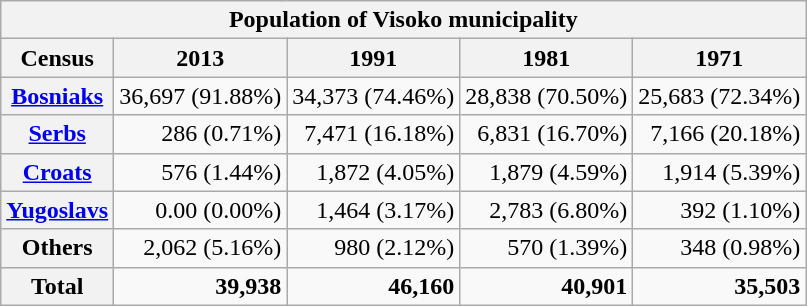<table class="wikitable" style="text-align:right;">
<tr>
<th colspan="7">Population of Visoko municipality</th>
</tr>
<tr>
<th>Census</th>
<th>2013</th>
<th>1991</th>
<th>1981</th>
<th>1971</th>
</tr>
<tr>
<th><a href='#'>Bosniaks</a></th>
<td>36,697 (91.88%)</td>
<td>34,373 (74.46%)</td>
<td>28,838 (70.50%)</td>
<td>25,683 (72.34%)</td>
</tr>
<tr>
<th><a href='#'>Serbs</a></th>
<td>286 (0.71%)</td>
<td>7,471 (16.18%)</td>
<td>6,831 (16.70%)</td>
<td>7,166 (20.18%)</td>
</tr>
<tr>
<th><a href='#'>Croats</a></th>
<td>576 (1.44%)</td>
<td>1,872 (4.05%)</td>
<td>1,879 (4.59%)</td>
<td>1,914 (5.39%)</td>
</tr>
<tr>
<th><a href='#'>Yugoslavs</a></th>
<td>0.00 (0.00%)</td>
<td>1,464 (3.17%)</td>
<td>2,783 (6.80%)</td>
<td>392 (1.10%)</td>
</tr>
<tr>
<th>Others</th>
<td>2,062 (5.16%)</td>
<td>980 (2.12%)</td>
<td>570 (1.39%)</td>
<td>348 (0.98%)</td>
</tr>
<tr>
<th>Total</th>
<td><strong>39,938</strong></td>
<td><strong>46,160</strong></td>
<td><strong>40,901</strong></td>
<td><strong>35,503</strong></td>
</tr>
</table>
